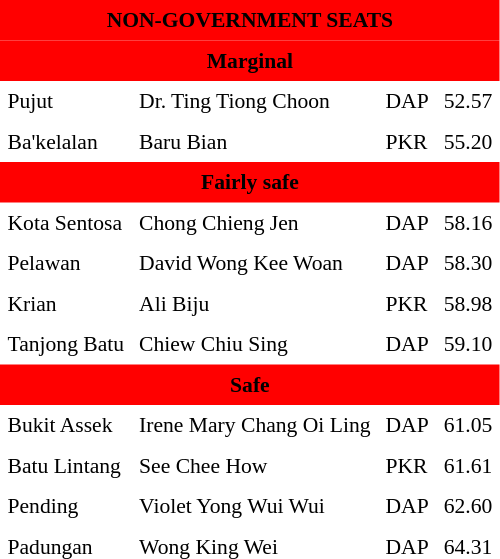<table class="toccolours" cellpadding="5" cellspacing="0" style="float:left; margin-right:.5em; margin-top:.4em; font-size:90%;">
<tr>
<td colspan="4"  style="text-align:center; background:red;"><span><strong>NON-GOVERNMENT SEATS</strong></span></td>
</tr>
<tr>
<td colspan="4"  style="text-align:center; background:red;"><span><strong>Marginal</strong></span></td>
</tr>
<tr>
<td>Pujut</td>
<td>Dr. Ting Tiong Choon</td>
<td>DAP</td>
<td style="text-align:center;">52.57</td>
</tr>
<tr>
<td>Ba'kelalan</td>
<td>Baru Bian</td>
<td>PKR</td>
<td style="text-align:center;">55.20</td>
</tr>
<tr>
<td colspan="4"  style="text-align:center; background:red;"><span><strong>Fairly safe</strong></span></td>
</tr>
<tr>
<td>Kota Sentosa</td>
<td>Chong Chieng Jen</td>
<td>DAP</td>
<td style="text-align:center;">58.16</td>
</tr>
<tr>
<td>Pelawan</td>
<td>David Wong Kee Woan</td>
<td>DAP</td>
<td style="text-align:center;">58.30</td>
</tr>
<tr>
<td>Krian</td>
<td>Ali Biju</td>
<td>PKR</td>
<td style="text-align:center;">58.98</td>
</tr>
<tr>
<td>Tanjong Batu</td>
<td>Chiew Chiu Sing</td>
<td>DAP</td>
<td style="text-align:center;">59.10</td>
</tr>
<tr>
<td colspan="4"  style="text-align:center; background:red;"><span><strong>Safe</strong></span></td>
</tr>
<tr>
<td>Bukit Assek</td>
<td>Irene Mary Chang Oi Ling</td>
<td>DAP</td>
<td style="text-align:center;">61.05</td>
</tr>
<tr>
<td>Batu Lintang</td>
<td>See Chee How</td>
<td>PKR</td>
<td style="text-align:center;">61.61</td>
</tr>
<tr>
<td>Pending</td>
<td>Violet Yong Wui Wui</td>
<td>DAP</td>
<td style="text-align:center;">62.60</td>
</tr>
<tr>
<td>Padungan</td>
<td>Wong King Wei</td>
<td>DAP</td>
<td style="text-align:center;">64.31</td>
</tr>
</table>
